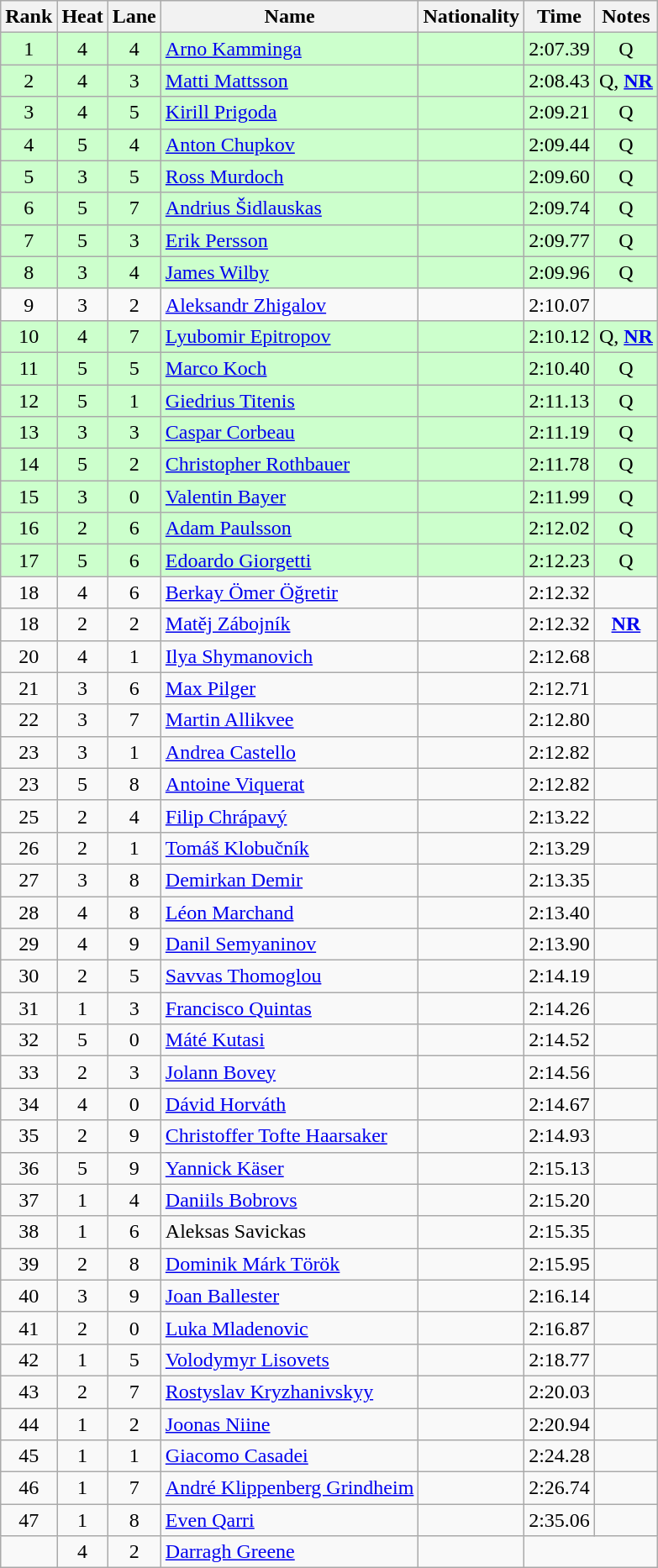<table class="wikitable sortable" style="text-align:center">
<tr>
<th>Rank</th>
<th>Heat</th>
<th>Lane</th>
<th>Name</th>
<th>Nationality</th>
<th>Time</th>
<th>Notes</th>
</tr>
<tr bgcolor=ccffcc>
<td>1</td>
<td>4</td>
<td>4</td>
<td align=left><a href='#'>Arno Kamminga</a></td>
<td align=left></td>
<td>2:07.39</td>
<td>Q</td>
</tr>
<tr bgcolor=ccffcc>
<td>2</td>
<td>4</td>
<td>3</td>
<td align=left><a href='#'>Matti Mattsson</a></td>
<td align=left></td>
<td>2:08.43</td>
<td>Q, <strong><a href='#'>NR</a></strong></td>
</tr>
<tr bgcolor=ccffcc>
<td>3</td>
<td>4</td>
<td>5</td>
<td align=left><a href='#'>Kirill Prigoda</a></td>
<td align=left></td>
<td>2:09.21</td>
<td>Q</td>
</tr>
<tr bgcolor=ccffcc>
<td>4</td>
<td>5</td>
<td>4</td>
<td align=left><a href='#'>Anton Chupkov</a></td>
<td align=left></td>
<td>2:09.44</td>
<td>Q</td>
</tr>
<tr bgcolor=ccffcc>
<td>5</td>
<td>3</td>
<td>5</td>
<td align=left><a href='#'>Ross Murdoch</a></td>
<td align=left></td>
<td>2:09.60</td>
<td>Q</td>
</tr>
<tr bgcolor=ccffcc>
<td>6</td>
<td>5</td>
<td>7</td>
<td align=left><a href='#'>Andrius Šidlauskas</a></td>
<td align=left></td>
<td>2:09.74</td>
<td>Q</td>
</tr>
<tr bgcolor=ccffcc>
<td>7</td>
<td>5</td>
<td>3</td>
<td align=left><a href='#'>Erik Persson</a></td>
<td align=left></td>
<td>2:09.77</td>
<td>Q</td>
</tr>
<tr bgcolor=ccffcc>
<td>8</td>
<td>3</td>
<td>4</td>
<td align=left><a href='#'>James Wilby</a></td>
<td align=left></td>
<td>2:09.96</td>
<td>Q</td>
</tr>
<tr>
<td>9</td>
<td>3</td>
<td>2</td>
<td align=left><a href='#'>Aleksandr Zhigalov</a></td>
<td align=left></td>
<td>2:10.07</td>
<td></td>
</tr>
<tr bgcolor=ccffcc>
<td>10</td>
<td>4</td>
<td>7</td>
<td align=left><a href='#'>Lyubomir Epitropov</a></td>
<td align=left></td>
<td>2:10.12</td>
<td>Q, <strong><a href='#'>NR</a></strong></td>
</tr>
<tr bgcolor=ccffcc>
<td>11</td>
<td>5</td>
<td>5</td>
<td align=left><a href='#'>Marco Koch</a></td>
<td align=left></td>
<td>2:10.40</td>
<td>Q</td>
</tr>
<tr bgcolor=ccffcc>
<td>12</td>
<td>5</td>
<td>1</td>
<td align=left><a href='#'>Giedrius Titenis</a></td>
<td align=left></td>
<td>2:11.13</td>
<td>Q</td>
</tr>
<tr bgcolor=ccffcc>
<td>13</td>
<td>3</td>
<td>3</td>
<td align=left><a href='#'>Caspar Corbeau</a></td>
<td align=left></td>
<td>2:11.19</td>
<td>Q</td>
</tr>
<tr bgcolor=ccffcc>
<td>14</td>
<td>5</td>
<td>2</td>
<td align=left><a href='#'>Christopher Rothbauer</a></td>
<td align=left></td>
<td>2:11.78</td>
<td>Q</td>
</tr>
<tr bgcolor=ccffcc>
<td>15</td>
<td>3</td>
<td>0</td>
<td align=left><a href='#'>Valentin Bayer</a></td>
<td align=left></td>
<td>2:11.99</td>
<td>Q</td>
</tr>
<tr bgcolor=ccffcc>
<td>16</td>
<td>2</td>
<td>6</td>
<td align=left><a href='#'>Adam Paulsson</a></td>
<td align=left></td>
<td>2:12.02</td>
<td>Q</td>
</tr>
<tr bgcolor=ccffcc>
<td>17</td>
<td>5</td>
<td>6</td>
<td align=left><a href='#'>Edoardo Giorgetti</a></td>
<td align=left></td>
<td>2:12.23</td>
<td>Q</td>
</tr>
<tr>
<td>18</td>
<td>4</td>
<td>6</td>
<td align=left><a href='#'>Berkay Ömer Öğretir</a></td>
<td align=left></td>
<td>2:12.32</td>
<td></td>
</tr>
<tr>
<td>18</td>
<td>2</td>
<td>2</td>
<td align=left><a href='#'>Matěj Zábojník</a></td>
<td align=left></td>
<td>2:12.32</td>
<td><strong><a href='#'>NR</a></strong></td>
</tr>
<tr>
<td>20</td>
<td>4</td>
<td>1</td>
<td align=left><a href='#'>Ilya Shymanovich</a></td>
<td align=left></td>
<td>2:12.68</td>
<td></td>
</tr>
<tr>
<td>21</td>
<td>3</td>
<td>6</td>
<td align=left><a href='#'>Max Pilger</a></td>
<td align=left></td>
<td>2:12.71</td>
<td></td>
</tr>
<tr>
<td>22</td>
<td>3</td>
<td>7</td>
<td align=left><a href='#'>Martin Allikvee</a></td>
<td align=left></td>
<td>2:12.80</td>
<td></td>
</tr>
<tr>
<td>23</td>
<td>3</td>
<td>1</td>
<td align=left><a href='#'>Andrea Castello</a></td>
<td align=left></td>
<td>2:12.82</td>
<td></td>
</tr>
<tr>
<td>23</td>
<td>5</td>
<td>8</td>
<td align=left><a href='#'>Antoine Viquerat</a></td>
<td align=left></td>
<td>2:12.82</td>
<td></td>
</tr>
<tr>
<td>25</td>
<td>2</td>
<td>4</td>
<td align=left><a href='#'>Filip Chrápavý</a></td>
<td align=left></td>
<td>2:13.22</td>
<td></td>
</tr>
<tr>
<td>26</td>
<td>2</td>
<td>1</td>
<td align=left><a href='#'>Tomáš Klobučník</a></td>
<td align=left></td>
<td>2:13.29</td>
<td></td>
</tr>
<tr>
<td>27</td>
<td>3</td>
<td>8</td>
<td align=left><a href='#'>Demirkan Demir</a></td>
<td align=left></td>
<td>2:13.35</td>
<td></td>
</tr>
<tr>
<td>28</td>
<td>4</td>
<td>8</td>
<td align=left><a href='#'>Léon Marchand</a></td>
<td align=left></td>
<td>2:13.40</td>
<td></td>
</tr>
<tr>
<td>29</td>
<td>4</td>
<td>9</td>
<td align=left><a href='#'>Danil Semyaninov</a></td>
<td align=left></td>
<td>2:13.90</td>
<td></td>
</tr>
<tr>
<td>30</td>
<td>2</td>
<td>5</td>
<td align=left><a href='#'>Savvas Thomoglou</a></td>
<td align=left></td>
<td>2:14.19</td>
<td></td>
</tr>
<tr>
<td>31</td>
<td>1</td>
<td>3</td>
<td align=left><a href='#'>Francisco Quintas</a></td>
<td align=left></td>
<td>2:14.26</td>
<td></td>
</tr>
<tr>
<td>32</td>
<td>5</td>
<td>0</td>
<td align=left><a href='#'>Máté Kutasi</a></td>
<td align=left></td>
<td>2:14.52</td>
<td></td>
</tr>
<tr>
<td>33</td>
<td>2</td>
<td>3</td>
<td align=left><a href='#'>Jolann Bovey</a></td>
<td align=left></td>
<td>2:14.56</td>
<td></td>
</tr>
<tr>
<td>34</td>
<td>4</td>
<td>0</td>
<td align=left><a href='#'>Dávid Horváth</a></td>
<td align=left></td>
<td>2:14.67</td>
<td></td>
</tr>
<tr>
<td>35</td>
<td>2</td>
<td>9</td>
<td align=left><a href='#'>Christoffer Tofte Haarsaker</a></td>
<td align=left></td>
<td>2:14.93</td>
<td></td>
</tr>
<tr>
<td>36</td>
<td>5</td>
<td>9</td>
<td align=left><a href='#'>Yannick Käser</a></td>
<td align=left></td>
<td>2:15.13</td>
<td></td>
</tr>
<tr>
<td>37</td>
<td>1</td>
<td>4</td>
<td align=left><a href='#'>Daniils Bobrovs</a></td>
<td align=left></td>
<td>2:15.20</td>
<td></td>
</tr>
<tr>
<td>38</td>
<td>1</td>
<td>6</td>
<td align=left>Aleksas Savickas</td>
<td align=left></td>
<td>2:15.35</td>
<td></td>
</tr>
<tr>
<td>39</td>
<td>2</td>
<td>8</td>
<td align=left><a href='#'>Dominik Márk Török</a></td>
<td align=left></td>
<td>2:15.95</td>
<td></td>
</tr>
<tr>
<td>40</td>
<td>3</td>
<td>9</td>
<td align=left><a href='#'>Joan Ballester</a></td>
<td align=left></td>
<td>2:16.14</td>
<td></td>
</tr>
<tr>
<td>41</td>
<td>2</td>
<td>0</td>
<td align=left><a href='#'>Luka Mladenovic</a></td>
<td align=left></td>
<td>2:16.87</td>
<td></td>
</tr>
<tr>
<td>42</td>
<td>1</td>
<td>5</td>
<td align=left><a href='#'>Volodymyr Lisovets</a></td>
<td align=left></td>
<td>2:18.77</td>
<td></td>
</tr>
<tr>
<td>43</td>
<td>2</td>
<td>7</td>
<td align=left><a href='#'>Rostyslav Kryzhanivskyy</a></td>
<td align=left></td>
<td>2:20.03</td>
<td></td>
</tr>
<tr>
<td>44</td>
<td>1</td>
<td>2</td>
<td align=left><a href='#'>Joonas Niine</a></td>
<td align=left></td>
<td>2:20.94</td>
<td></td>
</tr>
<tr>
<td>45</td>
<td>1</td>
<td>1</td>
<td align=left><a href='#'>Giacomo Casadei</a></td>
<td align=left></td>
<td>2:24.28</td>
<td></td>
</tr>
<tr>
<td>46</td>
<td>1</td>
<td>7</td>
<td align=left><a href='#'>André Klippenberg Grindheim</a></td>
<td align=left></td>
<td>2:26.74</td>
<td></td>
</tr>
<tr>
<td>47</td>
<td>1</td>
<td>8</td>
<td align=left><a href='#'>Even Qarri</a></td>
<td align=left></td>
<td>2:35.06</td>
<td></td>
</tr>
<tr>
<td></td>
<td>4</td>
<td>2</td>
<td align=left><a href='#'>Darragh Greene</a></td>
<td align=left></td>
<td colspan=2></td>
</tr>
</table>
